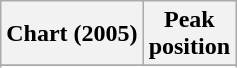<table class="wikitable sortable plainrowheaders" style="text-align:center;">
<tr>
<th scope="col">Chart (2005)</th>
<th scope="col">Peak<br>position</th>
</tr>
<tr>
</tr>
<tr>
</tr>
<tr>
</tr>
<tr>
</tr>
<tr>
</tr>
<tr>
</tr>
</table>
